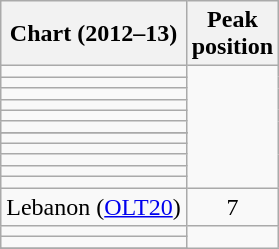<table class="wikitable sortable">
<tr>
<th>Chart (2012–13)</th>
<th>Peak<br>position</th>
</tr>
<tr>
<td></td>
</tr>
<tr>
<td></td>
</tr>
<tr>
<td></td>
</tr>
<tr>
<td></td>
</tr>
<tr>
<td></td>
</tr>
<tr>
<td></td>
</tr>
<tr>
</tr>
<tr>
<td></td>
</tr>
<tr>
<td></td>
</tr>
<tr>
<td></td>
</tr>
<tr>
<td></td>
</tr>
<tr>
<td></td>
</tr>
<tr>
<td>Lebanon (<a href='#'>OLT20</a>)</td>
<td align="center">7</td>
</tr>
<tr>
<td></td>
</tr>
<tr>
<td></td>
</tr>
<tr>
</tr>
<tr>
</tr>
<tr>
</tr>
<tr>
</tr>
<tr>
</tr>
</table>
